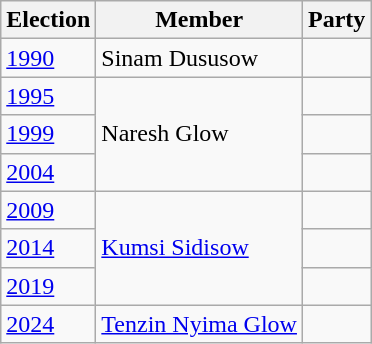<table class="wikitable sortable">
<tr>
<th>Election</th>
<th>Member</th>
<th colspan=2>Party</th>
</tr>
<tr>
<td><a href='#'>1990</a></td>
<td>Sinam Dususow</td>
<td></td>
</tr>
<tr>
<td><a href='#'>1995</a></td>
<td rowspan=3>Naresh Glow</td>
<td></td>
</tr>
<tr>
<td><a href='#'>1999</a></td>
<td></td>
</tr>
<tr>
<td><a href='#'>2004</a></td>
</tr>
<tr>
<td><a href='#'>2009</a></td>
<td rowspan=3><a href='#'>Kumsi Sidisow</a></td>
<td></td>
</tr>
<tr>
<td><a href='#'>2014</a></td>
<td></td>
</tr>
<tr>
<td><a href='#'>2019</a></td>
<td></td>
</tr>
<tr>
<td><a href='#'>2024</a>	</td>
<td><a href='#'>Tenzin Nyima Glow</a></td>
<td></td>
</tr>
</table>
